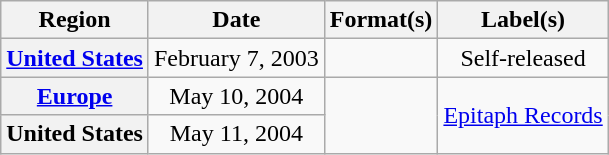<table class="wikitable sortable plainrowheaders" style="text-align:center">
<tr>
<th scope="col">Region</th>
<th scope="col">Date</th>
<th scope="col">Format(s)</th>
<th scope="col">Label(s)</th>
</tr>
<tr>
<th scope="row"><a href='#'>United States</a></th>
<td>February 7, 2003</td>
<td></td>
<td>Self-released</td>
</tr>
<tr>
<th scope="row"><a href='#'>Europe</a></th>
<td>May 10, 2004</td>
<td rowspan="2"></td>
<td rowspan="2"><a href='#'>Epitaph Records</a></td>
</tr>
<tr>
<th scope="row">United States</th>
<td>May 11, 2004</td>
</tr>
</table>
